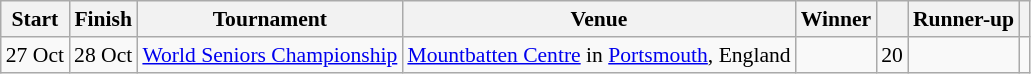<table class="wikitable" style="font-size: 90%">
<tr>
<th>Start</th>
<th>Finish</th>
<th>Tournament</th>
<th>Venue</th>
<th>Winner</th>
<th></th>
<th>Runner-up</th>
<th></th>
</tr>
<tr>
<td>27 Oct</td>
<td>28 Oct</td>
<td><a href='#'>World Seniors Championship</a></td>
<td><a href='#'>Mountbatten Centre</a> in <a href='#'>Portsmouth</a>, England</td>
<td></td>
<td style="text-align:center;">20</td>
<td></td>
<td style="text-align:center;"></td>
</tr>
</table>
